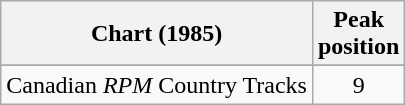<table class="wikitable sortable">
<tr>
<th align="left">Chart (1985)</th>
<th align="center">Peak<br>position</th>
</tr>
<tr>
</tr>
<tr>
<td align="left">Canadian <em>RPM</em> Country Tracks</td>
<td align="center">9</td>
</tr>
</table>
